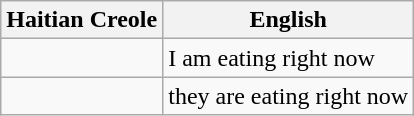<table class="wikitable">
<tr>
<th scope="col">Haitian Creole</th>
<th scope="col">English</th>
</tr>
<tr>
<td></td>
<td>I am eating right now</td>
</tr>
<tr>
<td></td>
<td>they are eating right now</td>
</tr>
</table>
